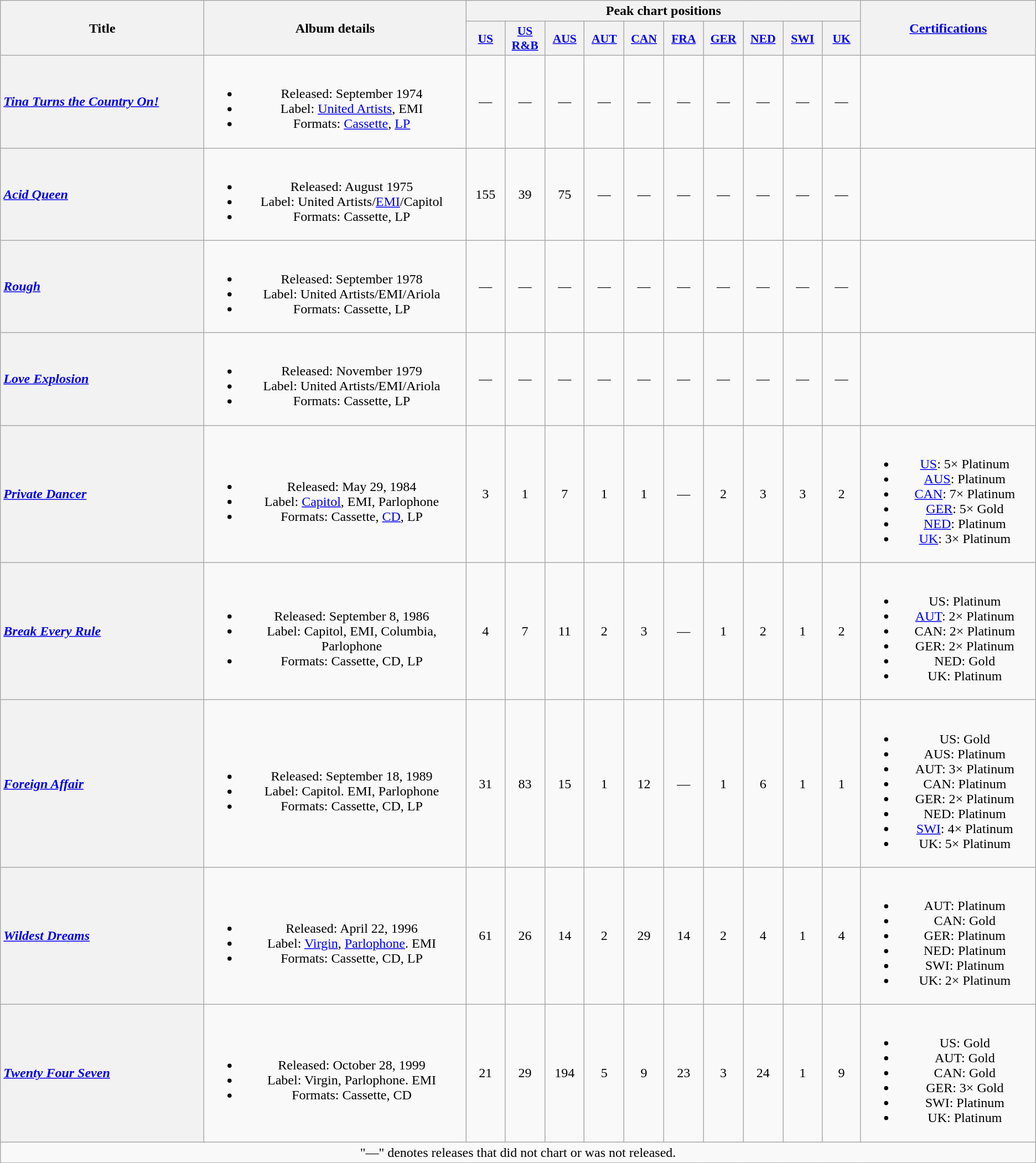<table class="wikitable plainrowheaders" style="text-align:center;">
<tr>
<th scope="col" rowspan="2" style="width:17em;">Title</th>
<th scope="col" rowspan="2" style="width:21em;">Album details</th>
<th scope="col" colspan="10">Peak chart positions</th>
<th scope="col" rowspan="2" style="width:14em;"><a href='#'>Certifications</a></th>
</tr>
<tr>
<th scope="col" style="width:3em;font-size:90%;"><a href='#'>US</a><br></th>
<th scope="col" style="width:3em;font-size:90%;"><a href='#'>US R&B</a><br></th>
<th scope="col" style="width:3em;font-size:90%;"><a href='#'>AUS</a><br></th>
<th scope="col" style="width:3em;font-size:90%;"><a href='#'>AUT</a><br></th>
<th scope="col" style="width:3em;font-size:90%;"><a href='#'>CAN</a><br></th>
<th scope="col" style="width:3em;font-size:90%;"><a href='#'>FRA</a><br></th>
<th scope="col" style="width:3em;font-size:90%;"><a href='#'>GER</a><br></th>
<th scope="col" style="width:3em;font-size:90%;"><a href='#'>NED</a><br></th>
<th scope="col" style="width:3em;font-size:90%;"><a href='#'>SWI</a><br></th>
<th scope="col" style="width:3em;font-size:90%;"><a href='#'>UK</a><br></th>
</tr>
<tr>
<th scope="row" style="text-align:left;"><em><a href='#'>Tina Turns the Country On!</a></em></th>
<td><br><ul><li>Released: September 1974</li><li>Label: <a href='#'>United Artists</a>, EMI</li><li>Formats: <a href='#'>Cassette</a>, <a href='#'>LP</a></li></ul></td>
<td>—</td>
<td>—</td>
<td>—</td>
<td>—</td>
<td>—</td>
<td>—</td>
<td>—</td>
<td>—</td>
<td>—</td>
<td>—</td>
<td></td>
</tr>
<tr>
<th scope="row" style="text-align:left;"><em><a href='#'>Acid Queen</a></em></th>
<td><br><ul><li>Released: August 1975</li><li>Label: United Artists/<a href='#'>EMI</a>/Capitol</li><li>Formats: Cassette, LP</li></ul></td>
<td>155</td>
<td>39</td>
<td>75</td>
<td>—</td>
<td>—</td>
<td>—</td>
<td>—</td>
<td>—</td>
<td>—</td>
<td>—</td>
<td></td>
</tr>
<tr>
<th scope="row" style="text-align:left;"><em><a href='#'>Rough</a></em></th>
<td><br><ul><li>Released: September 1978</li><li>Label: United Artists/EMI/Ariola</li><li>Formats: Cassette, LP</li></ul></td>
<td>—</td>
<td>—</td>
<td>—</td>
<td>—</td>
<td>—</td>
<td>—</td>
<td>—</td>
<td>—</td>
<td>—</td>
<td>—</td>
<td></td>
</tr>
<tr>
<th scope="row" style="text-align:left;"><em><a href='#'>Love Explosion</a></em></th>
<td><br><ul><li>Released: November 1979</li><li>Label: United Artists/EMI/Ariola</li><li>Formats: Cassette, LP</li></ul></td>
<td>—</td>
<td>—</td>
<td>—</td>
<td>—</td>
<td>—</td>
<td>—</td>
<td>—</td>
<td>—</td>
<td>—</td>
<td>—</td>
<td></td>
</tr>
<tr>
<th scope="row" style="text-align:left;"><em><a href='#'>Private Dancer</a></em></th>
<td><br><ul><li>Released: May 29, 1984</li><li>Label: <a href='#'>Capitol</a>, EMI, Parlophone</li><li>Formats: Cassette, <a href='#'>CD</a>, LP</li></ul></td>
<td>3</td>
<td>1</td>
<td>7</td>
<td>1</td>
<td>1</td>
<td>—</td>
<td>2</td>
<td>3</td>
<td>3</td>
<td>2</td>
<td><br><ul><li><a href='#'>US</a>: 5× Platinum</li><li><a href='#'>AUS</a>: Platinum</li><li><a href='#'>CAN</a>: 7× Platinum</li><li><a href='#'>GER</a>: 5× Gold</li><li><a href='#'>NED</a>: Platinum</li><li><a href='#'>UK</a>: 3× Platinum</li></ul></td>
</tr>
<tr>
<th scope="row" style="text-align:left;"><em><a href='#'>Break Every Rule</a></em></th>
<td><br><ul><li>Released: September 8, 1986</li><li>Label: Capitol, EMI, Columbia, Parlophone</li><li>Formats: Cassette, CD, LP</li></ul></td>
<td>4</td>
<td>7</td>
<td>11</td>
<td>2</td>
<td>3</td>
<td>—</td>
<td>1</td>
<td>2</td>
<td>1</td>
<td>2</td>
<td><br><ul><li>US: Platinum</li><li><a href='#'>AUT</a>: 2× Platinum</li><li>CAN: 2× Platinum</li><li>GER: 2× Platinum</li><li>NED: Gold</li><li>UK: Platinum</li></ul></td>
</tr>
<tr>
<th scope="row" style="text-align:left;"><em><a href='#'>Foreign Affair</a></em></th>
<td><br><ul><li>Released: September 18, 1989</li><li>Label: Capitol. EMI, Parlophone</li><li>Formats: Cassette, CD, LP</li></ul></td>
<td>31</td>
<td>83</td>
<td>15</td>
<td>1</td>
<td>12</td>
<td>—</td>
<td>1</td>
<td>6</td>
<td>1</td>
<td>1</td>
<td><br><ul><li>US: Gold</li><li>AUS: Platinum</li><li>AUT: 3× Platinum</li><li>CAN: Platinum</li><li>GER: 2× Platinum</li><li>NED: Platinum</li><li><a href='#'>SWI</a>: 4× Platinum</li><li>UK: 5× Platinum</li></ul></td>
</tr>
<tr>
<th scope="row" style="text-align:left;"><em><a href='#'>Wildest Dreams</a></em></th>
<td><br><ul><li>Released: April 22, 1996</li><li>Label: <a href='#'>Virgin</a>, <a href='#'>Parlophone</a>. EMI</li><li>Formats: Cassette, CD, LP</li></ul></td>
<td>61</td>
<td>26</td>
<td>14</td>
<td>2</td>
<td>29</td>
<td>14</td>
<td>2</td>
<td>4</td>
<td>1</td>
<td>4</td>
<td><br><ul><li>AUT: Platinum</li><li>CAN: Gold</li><li>GER: Platinum</li><li>NED: Platinum</li><li>SWI: Platinum</li><li>UK: 2× Platinum</li></ul></td>
</tr>
<tr>
<th scope="row" style="text-align:left;"><em><a href='#'>Twenty Four Seven</a></em></th>
<td><br><ul><li>Released: October 28, 1999</li><li>Label: Virgin, Parlophone. EMI</li><li>Formats: Cassette, CD</li></ul></td>
<td>21</td>
<td>29</td>
<td>194</td>
<td>5</td>
<td>9</td>
<td>23</td>
<td>3</td>
<td>24</td>
<td>1</td>
<td>9</td>
<td><br><ul><li>US: Gold</li><li>AUT: Gold</li><li>CAN: Gold</li><li>GER: 3× Gold</li><li>SWI: Platinum</li><li>UK: Platinum</li></ul></td>
</tr>
<tr>
<td colspan="15" style="text-align:center;">"—" denotes releases that did not chart or was not released.</td>
</tr>
</table>
